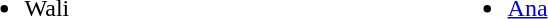<table style="width:50%;">
<tr>
<td><br><ul><li>Wali</li></ul></td>
<td><br><ul><li><a href='#'>Ana</a></li></ul></td>
</tr>
</table>
